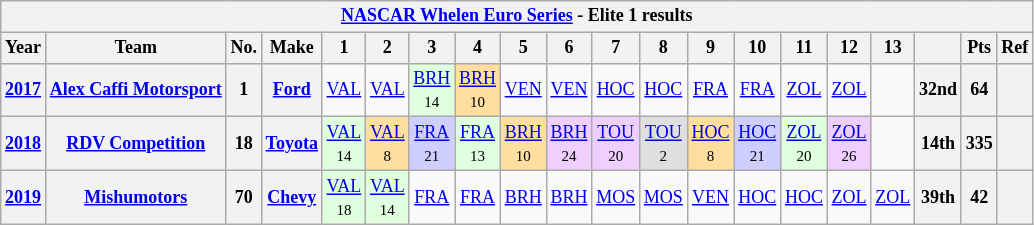<table class="wikitable" style="text-align:center; font-size:75%">
<tr>
<th colspan=20><a href='#'>NASCAR Whelen Euro Series</a> - Elite 1 results</th>
</tr>
<tr>
<th>Year</th>
<th>Team</th>
<th>No.</th>
<th>Make</th>
<th>1</th>
<th>2</th>
<th>3</th>
<th>4</th>
<th>5</th>
<th>6</th>
<th>7</th>
<th>8</th>
<th>9</th>
<th>10</th>
<th>11</th>
<th>12</th>
<th>13</th>
<th></th>
<th>Pts</th>
<th>Ref</th>
</tr>
<tr>
<th><a href='#'>2017</a></th>
<th><a href='#'>Alex Caffi Motorsport</a></th>
<th>1</th>
<th><a href='#'>Ford</a></th>
<td><a href='#'>VAL</a></td>
<td><a href='#'>VAL</a></td>
<td style="background:#DFFFDF;"><a href='#'>BRH</a><br><small>14</small></td>
<td style="background:#FFDF9F;"><a href='#'>BRH</a><br><small>10</small></td>
<td><a href='#'>VEN</a></td>
<td><a href='#'>VEN</a></td>
<td><a href='#'>HOC</a></td>
<td><a href='#'>HOC</a></td>
<td><a href='#'>FRA</a></td>
<td><a href='#'>FRA</a></td>
<td><a href='#'>ZOL</a></td>
<td><a href='#'>ZOL</a></td>
<td></td>
<th>32nd</th>
<th>64</th>
<th></th>
</tr>
<tr>
<th><a href='#'>2018</a></th>
<th><a href='#'>RDV Competition</a></th>
<th>18</th>
<th><a href='#'>Toyota</a></th>
<td style="background:#DFFFDF;"><a href='#'>VAL</a><br><small>14</small></td>
<td style="background:#FFDF9F;"><a href='#'>VAL</a><br><small>8</small></td>
<td style="background:#CFCFFF;"><a href='#'>FRA</a><br><small>21</small></td>
<td style="background:#DFFFDF;"><a href='#'>FRA</a><br><small>13</small></td>
<td style="background:#FFDF9F;"><a href='#'>BRH</a><br><small>10</small></td>
<td style="background:#EFCFFF;"><a href='#'>BRH</a><br><small>24</small></td>
<td style="background:#EFCFFF;"><a href='#'>TOU</a><br><small>20</small></td>
<td style="background:#DFDFDF;"><a href='#'>TOU</a><br><small>2</small></td>
<td style="background:#FFDF9F;"><a href='#'>HOC</a><br><small>8</small></td>
<td style="background:#CFCFFF;"><a href='#'>HOC</a><br><small>21</small></td>
<td style="background:#DFFFDF;"><a href='#'>ZOL</a><br><small>20</small></td>
<td style="background:#EFCFFF;"><a href='#'>ZOL</a><br><small>26</small></td>
<td></td>
<th>14th</th>
<th>335</th>
<th></th>
</tr>
<tr>
<th><a href='#'>2019</a></th>
<th><a href='#'>Mishumotors</a></th>
<th>70</th>
<th><a href='#'>Chevy</a></th>
<td style="background:#DFFFDF;"><a href='#'>VAL</a><br><small>18</small></td>
<td style="background:#DFFFDF;"><a href='#'>VAL</a><br><small>14</small></td>
<td style="background:;"><a href='#'>FRA</a><br><small></small></td>
<td style="background:;"><a href='#'>FRA</a><br><small></small></td>
<td style="background:;"><a href='#'>BRH</a><br><small></small></td>
<td style="background:;"><a href='#'>BRH</a><br><small></small></td>
<td style="background:;"><a href='#'>MOS</a><br><small></small></td>
<td style="background:;"><a href='#'>MOS</a><br><small></small></td>
<td style="background:;"><a href='#'>VEN</a><br><small></small></td>
<td style="background:;"><a href='#'>HOC</a><br><small></small></td>
<td style="background:;"><a href='#'>HOC</a><br><small></small></td>
<td style="background:;"><a href='#'>ZOL</a><br><small></small></td>
<td style="background:;"><a href='#'>ZOL</a><br><small></small></td>
<th>39th</th>
<th>42</th>
<th></th>
</tr>
</table>
